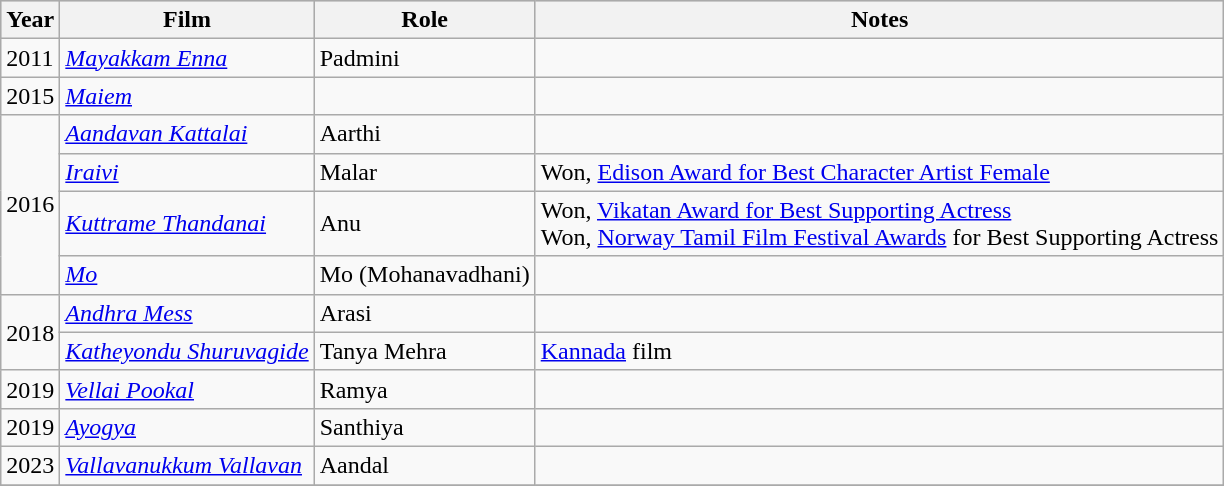<table class="wikitable sortable">
<tr style="background:#ccc; text-align:center;">
<th>Year</th>
<th>Film</th>
<th>Role</th>
<th>Notes</th>
</tr>
<tr>
<td>2011</td>
<td><em><a href='#'>Mayakkam Enna</a></em></td>
<td>Padmini</td>
<td></td>
</tr>
<tr>
<td>2015</td>
<td><em><a href='#'>Maiem</a></em></td>
<td></td>
<td></td>
</tr>
<tr>
<td rowspan="4">2016</td>
<td><em><a href='#'>Aandavan Kattalai</a></em></td>
<td>Aarthi</td>
<td></td>
</tr>
<tr>
<td><em><a href='#'>Iraivi</a></em></td>
<td>Malar</td>
<td>Won, <a href='#'>Edison Award for Best Character Artist Female</a></td>
</tr>
<tr>
<td><em><a href='#'>Kuttrame Thandanai</a></em></td>
<td>Anu</td>
<td>Won, <a href='#'>Vikatan Award for Best Supporting Actress</a><br>Won, <a href='#'>Norway Tamil Film Festival Awards</a> for Best Supporting Actress</td>
</tr>
<tr>
<td><em><a href='#'>Mo</a></em></td>
<td>Mo (Mohanavadhani)</td>
<td></td>
</tr>
<tr>
<td rowspan="2">2018</td>
<td><em><a href='#'>Andhra Mess</a></em></td>
<td>Arasi</td>
<td></td>
</tr>
<tr>
<td><em> <a href='#'>Katheyondu Shuruvagide</a> </em></td>
<td>Tanya Mehra</td>
<td><a href='#'>Kannada</a> film</td>
</tr>
<tr>
<td>2019</td>
<td><em><a href='#'>Vellai Pookal</a></em></td>
<td>Ramya</td>
<td></td>
</tr>
<tr>
<td>2019</td>
<td><em><a href='#'>Ayogya</a></em></td>
<td>Santhiya</td>
<td></td>
</tr>
<tr>
<td>2023</td>
<td><em><a href='#'>Vallavanukkum Vallavan</a></em></td>
<td>Aandal</td>
<td></td>
</tr>
<tr>
</tr>
</table>
